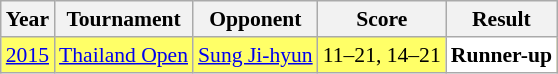<table class="sortable wikitable" style="font-size: 90%;">
<tr>
<th>Year</th>
<th>Tournament</th>
<th>Opponent</th>
<th>Score</th>
<th>Result</th>
</tr>
<tr style="background:#FFFF67">
<td align="center"><a href='#'>2015</a></td>
<td align="left"><a href='#'>Thailand Open</a></td>
<td align="left"> <a href='#'>Sung Ji-hyun</a></td>
<td align="left">11–21, 14–21</td>
<td style="text-align:left; background:white"> <strong>Runner-up</strong></td>
</tr>
</table>
